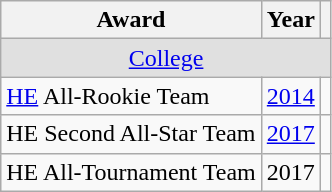<table class="wikitable">
<tr>
<th>Award</th>
<th>Year</th>
<th></th>
</tr>
<tr ALIGN="center" bgcolor="#e0e0e0">
<td colspan="3"><a href='#'>College</a></td>
</tr>
<tr>
<td><a href='#'>HE</a> All-Rookie Team</td>
<td><a href='#'>2014</a></td>
<td></td>
</tr>
<tr>
<td>HE Second All-Star Team</td>
<td><a href='#'>2017</a></td>
<td></td>
</tr>
<tr>
<td>HE All-Tournament Team</td>
<td>2017</td>
<td></td>
</tr>
</table>
